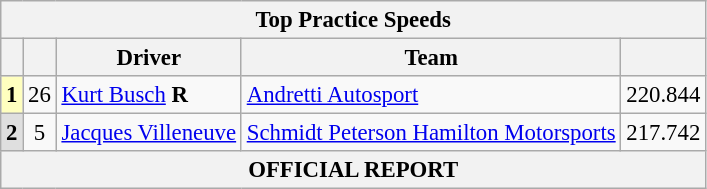<table class="wikitable" style="font-size:95%;">
<tr>
<th colspan=9>Top Practice Speeds</th>
</tr>
<tr>
<th></th>
<th></th>
<th>Driver</th>
<th>Team</th>
<th></th>
</tr>
<tr>
<td align=center style="background:#FFFFBF;"><strong>1</strong></td>
<td align=center>26</td>
<td> <a href='#'>Kurt Busch</a> <strong><span>R</span></strong></td>
<td><a href='#'>Andretti Autosport</a></td>
<td align=center>220.844</td>
</tr>
<tr>
<td align=center style="background:#DFDFDF;"><strong>2</strong></td>
<td align=center>5</td>
<td> <a href='#'>Jacques Villeneuve</a></td>
<td><a href='#'>Schmidt Peterson Hamilton Motorsports</a></td>
<td align=center>217.742</td>
</tr>
<tr>
<th colspan=5>OFFICIAL REPORT</th>
</tr>
</table>
